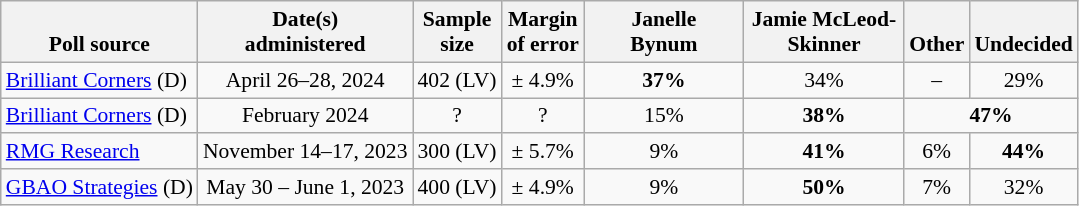<table class="wikitable" style="font-size:90%;text-align:center;">
<tr style="vertical-align:bottom">
<th>Poll source</th>
<th>Date(s)<br>administered</th>
<th>Sample<br>size</th>
<th>Margin<br>of error</th>
<th style="width:100px;">Janelle<br>Bynum</th>
<th style="width:100px;">Jamie McLeod-<br>Skinner</th>
<th>Other</th>
<th>Undecided</th>
</tr>
<tr>
<td style="text-align:left;"><a href='#'>Brilliant Corners</a> (D)</td>
<td>April 26–28, 2024</td>
<td>402 (LV)</td>
<td>± 4.9%</td>
<td><strong>37%</strong></td>
<td>34%</td>
<td>–</td>
<td>29%</td>
</tr>
<tr>
<td style="text-align:left;"><a href='#'>Brilliant Corners</a> (D)</td>
<td>February 2024</td>
<td>?</td>
<td>?</td>
<td>15%</td>
<td><strong>38%</strong></td>
<td colspan=2 ><strong>47%</strong></td>
</tr>
<tr>
<td style="text-align:left;"><a href='#'>RMG Research</a></td>
<td>November 14–17, 2023</td>
<td>300 (LV)</td>
<td>± 5.7%</td>
<td>9%</td>
<td><strong>41%</strong></td>
<td>6%</td>
<td><strong>44%</strong></td>
</tr>
<tr>
<td style="text-align:left;"><a href='#'>GBAO Strategies</a> (D)</td>
<td>May 30 – June 1, 2023</td>
<td>400 (LV)</td>
<td>± 4.9%</td>
<td>9%</td>
<td><strong>50%</strong></td>
<td>7%</td>
<td>32%</td>
</tr>
</table>
